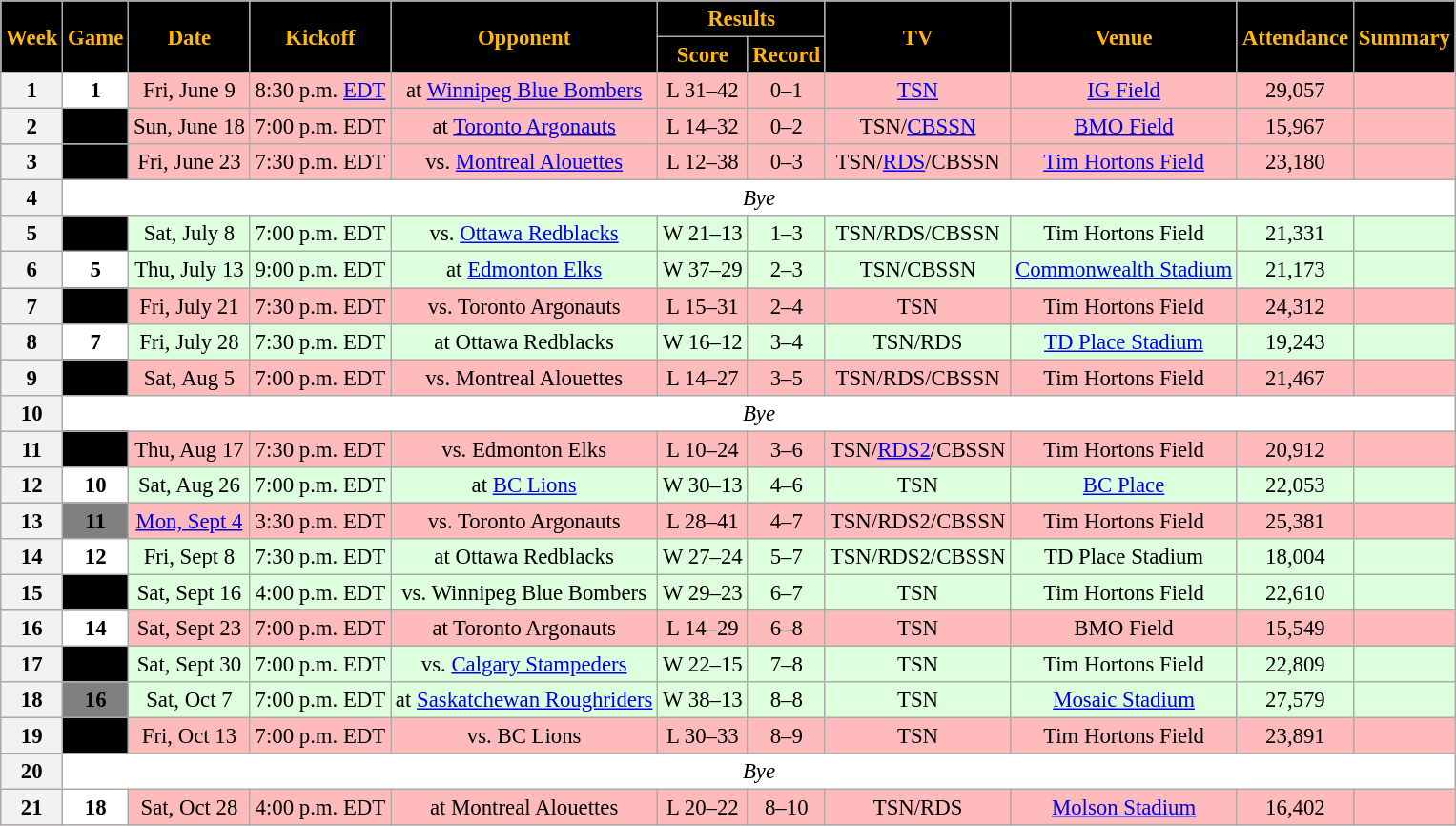<table class="wikitable" style="font-size: 95%;">
<tr>
<th style="background:black;color:#FFB60F;" rowspan=2>Week</th>
<th style="background:black;color:#FFB60F;" rowspan=2>Game</th>
<th style="background:black;color:#FFB60F;" rowspan=2>Date</th>
<th style="background:black;color:#FFB60F;" rowspan=2>Kickoff</th>
<th style="background:black;color:#FFB60F;" rowspan=2>Opponent</th>
<th style="background:black;color:#FFB60F;" colspan=2>Results</th>
<th style="background:black;color:#FFB60F;" rowspan=2>TV</th>
<th style="background:black;color:#FFB60F;" rowspan=2>Venue</th>
<th style="background:black;color:#FFB60F;" rowspan=2>Attendance</th>
<th style="background:black;color:#FFB60F;" rowspan=2>Summary</th>
</tr>
<tr>
<th style="background:black;color:#FFB60F;">Score</th>
<th style="background:black;color:#FFB60F;">Record</th>
</tr>
<tr align="center" bgcolor="ffbbbb">
<th align="center"><strong>1</strong></th>
<th style="text-align:center; background:white;"><span>1</span></th>
<td align="center">Fri, June 9</td>
<td align="center">8:30 p.m. <a href='#'>EDT</a></td>
<td align="center">at <a href='#'>Winnipeg Blue Bombers</a></td>
<td align="center">L 31–42</td>
<td align="center">0–1</td>
<td align="center"><a href='#'>TSN</a></td>
<td align="center"><a href='#'>IG Field</a></td>
<td align="center">29,057</td>
<td align="center"></td>
</tr>
<tr align="center"= bgcolor="ffbbbb">
<th align="center"><strong>2</strong></th>
<th style="text-align:center; background:black;"><span>2</span></th>
<td align="center">Sun, June 18</td>
<td align="center">7:00 p.m. EDT</td>
<td align="center">at <a href='#'>Toronto Argonauts</a></td>
<td align="center">L 14–32</td>
<td align="center">0–2</td>
<td align="center">TSN/<a href='#'>CBSSN</a></td>
<td align="center"><a href='#'>BMO Field</a></td>
<td align="center">15,967</td>
<td align="center"></td>
</tr>
<tr align="center"= bgcolor="ffbbbb">
<th align="center"><strong>3</strong></th>
<th style="text-align:center; background:black;"><span>3</span></th>
<td align="center">Fri, June 23</td>
<td align="center">7:30 p.m. EDT</td>
<td align="center">vs. <a href='#'>Montreal Alouettes</a></td>
<td align="center">L 12–38</td>
<td align="center">0–3</td>
<td align="center">TSN/<a href='#'>RDS</a>/CBSSN</td>
<td align="center"><a href='#'>Tim Hortons Field</a></td>
<td align="center">23,180</td>
<td align="center"></td>
</tr>
<tr align="center"= bgcolor="ffffff">
<th align="center"><strong>4</strong></th>
<td colspan=10 align="center" valign="middle"><em>Bye</em></td>
</tr>
<tr align="center"= bgcolor="ddffdd">
<th align="center"><strong>5</strong></th>
<th style="text-align:center; background:black;"><span>4</span></th>
<td align="center">Sat, July 8</td>
<td align="center">7:00 p.m. EDT</td>
<td align="center">vs. <a href='#'>Ottawa Redblacks</a></td>
<td align="center">W 21–13</td>
<td align="center">1–3</td>
<td align="center">TSN/RDS/CBSSN</td>
<td align="center">Tim Hortons Field</td>
<td align="center">21,331</td>
<td align="center"></td>
</tr>
<tr align="center"= bgcolor="ddffdd">
<th align="center"><strong>6</strong></th>
<th style="text-align:center; background:white;"><span>5</span></th>
<td align="center">Thu, July 13</td>
<td align="center">9:00 p.m. EDT</td>
<td align="center">at <a href='#'>Edmonton Elks</a></td>
<td align="center">W 37–29</td>
<td align="center">2–3</td>
<td align="center">TSN/CBSSN</td>
<td align="center"><a href='#'>Commonwealth Stadium</a></td>
<td align="center">21,173</td>
<td align="center"></td>
</tr>
<tr align="center"= bgcolor="ffbbbb">
<th align="center"><strong>7</strong></th>
<th style="text-align:center; background:black;"><span>6</span></th>
<td align="center">Fri, July 21</td>
<td align="center">7:30 p.m. EDT</td>
<td align="center">vs. Toronto Argonauts</td>
<td align="center">L 15–31</td>
<td align="center">2–4</td>
<td align="center">TSN</td>
<td align="center">Tim Hortons Field</td>
<td align="center">24,312</td>
<td align="center"></td>
</tr>
<tr align="center"= bgcolor="ddffdd">
<th align="center"><strong>8</strong></th>
<th style="text-align:center; background:white;"><span>7</span></th>
<td align="center">Fri, July 28</td>
<td align="center">7:30 p.m. EDT</td>
<td align="center">at Ottawa Redblacks</td>
<td align="center">W 16–12</td>
<td align="center">3–4</td>
<td align="center">TSN/RDS</td>
<td align="center"><a href='#'>TD Place Stadium</a></td>
<td align="center">19,243</td>
<td align="center"></td>
</tr>
<tr align="center"= bgcolor="ffbbbb">
<th align="center"><strong>9</strong></th>
<th style="text-align:center; background:black;"><span>8</span></th>
<td align="center">Sat, Aug 5</td>
<td align="center">7:00 p.m. EDT</td>
<td align="center">vs. Montreal Alouettes</td>
<td align="center">L 14–27</td>
<td align="center">3–5</td>
<td align="center">TSN/RDS/CBSSN</td>
<td align="center">Tim Hortons Field</td>
<td align="center">21,467</td>
<td align="center"></td>
</tr>
<tr align="center"= bgcolor="ffffff">
<th align="center"><strong>10</strong></th>
<td colspan=10 align="center" valign="middle"><em>Bye</em></td>
</tr>
<tr align="center"= bgcolor="ffbbbb">
<th align="center"><strong>11</strong></th>
<th style="text-align:center; background:black;"><span>9</span></th>
<td align="center">Thu, Aug 17</td>
<td align="center">7:30 p.m. EDT</td>
<td align="center">vs. Edmonton Elks</td>
<td align="center">L 10–24</td>
<td align="center">3–6</td>
<td align="center">TSN/<a href='#'>RDS2</a>/CBSSN</td>
<td align="center">Tim Hortons Field</td>
<td align="center">20,912</td>
<td align="center"></td>
</tr>
<tr align="center"= bgcolor="ddffdd">
<th align="center"><strong>12</strong></th>
<th style="text-align:center; background:white;"><span>10</span></th>
<td align="center">Sat, Aug 26</td>
<td align="center">7:00 p.m. EDT</td>
<td align="center">at <a href='#'>BC Lions</a></td>
<td align="center">W 30–13</td>
<td align="center">4–6</td>
<td align="center">TSN</td>
<td align="center"><a href='#'>BC Place</a></td>
<td align="center">22,053</td>
<td align="center"></td>
</tr>
<tr align="center"= bgcolor="ffbbbb">
<th align="center"><strong>13</strong></th>
<th style="text-align:center; background:grey;"><span>11</span></th>
<td align="center"><a href='#'>Mon, Sept 4</a></td>
<td align="center">3:30 p.m. EDT</td>
<td align="center">vs. Toronto Argonauts</td>
<td align="center">L 28–41</td>
<td align="center">4–7</td>
<td align="center">TSN/RDS2/CBSSN</td>
<td align="center">Tim Hortons Field</td>
<td align="center">25,381</td>
<td align="center"></td>
</tr>
<tr align="center"= bgcolor="ddffdd">
<th align="center"><strong>14</strong></th>
<th style="text-align:center; background:white;"><span>12</span></th>
<td align="center">Fri, Sept 8</td>
<td align="center">7:30 p.m. EDT</td>
<td align="center">at Ottawa Redblacks</td>
<td align="center">W 27–24</td>
<td align="center">5–7</td>
<td align="center">TSN/RDS2/CBSSN</td>
<td align="center">TD Place Stadium</td>
<td align="center">18,004</td>
<td align="center"></td>
</tr>
<tr align="center"= bgcolor="ddffdd">
<th align="center"><strong>15</strong></th>
<th style="text-align:center; background:black;"><span>13</span></th>
<td align="center">Sat, Sept 16</td>
<td align="center">4:00 p.m. EDT</td>
<td align="center">vs. Winnipeg Blue Bombers</td>
<td align="center">W 29–23</td>
<td align="center">6–7</td>
<td align="center">TSN</td>
<td align="center">Tim Hortons Field</td>
<td align="center">22,610</td>
<td align="center"></td>
</tr>
<tr align="center"= bgcolor="ffbbbb">
<th align="center"><strong>16</strong></th>
<th style="text-align:center; background:white;"><span>14</span></th>
<td align="center">Sat, Sept 23</td>
<td align="center">7:00 p.m. EDT</td>
<td align="center">at Toronto Argonauts</td>
<td align="center">L 14–29</td>
<td align="center">6–8</td>
<td align="center">TSN</td>
<td align="center">BMO Field</td>
<td align="center">15,549</td>
<td align="center"></td>
</tr>
<tr align="center"= bgcolor="ddffdd">
<th align="center"><strong>17</strong></th>
<th style="text-align:center; background:black;"><span>15</span></th>
<td align="center">Sat, Sept 30</td>
<td align="center">7:00 p.m. EDT</td>
<td align="center">vs. <a href='#'>Calgary Stampeders</a></td>
<td align="center">W 22–15</td>
<td align="center">7–8</td>
<td align="center">TSN</td>
<td align="center">Tim Hortons Field</td>
<td align="center">22,809</td>
<td align="center"></td>
</tr>
<tr align="center"= bgcolor="ddffdd">
<th align="center"><strong>18</strong></th>
<th style="text-align:center; background:grey;"><span>16</span></th>
<td align="center">Sat, Oct 7</td>
<td align="center">7:00 p.m. EDT</td>
<td align="center">at <a href='#'>Saskatchewan Roughriders</a></td>
<td align="center">W 38–13</td>
<td align="center">8–8</td>
<td align="center">TSN</td>
<td align="center"><a href='#'>Mosaic Stadium</a></td>
<td align="center">27,579</td>
<td align="center"></td>
</tr>
<tr align="center"= bgcolor="ffbbbb">
<th align="center"><strong>19</strong></th>
<th style="text-align:center; background:black;"><span>17</span></th>
<td align="center">Fri, Oct 13</td>
<td align="center">7:00 p.m. EDT</td>
<td align="center">vs. BC Lions</td>
<td align="center">L 30–33</td>
<td align="center">8–9</td>
<td align="center">TSN</td>
<td align="center">Tim Hortons Field</td>
<td align="center">23,891</td>
<td align="center"></td>
</tr>
<tr align="center"= bgcolor="ffffff">
<th align="center"><strong>20</strong></th>
<td colspan=10 align="center" valign="middle"><em>Bye</em></td>
</tr>
<tr align="center"= bgcolor="ffbbbb">
<th align="center"><strong>21</strong></th>
<th style="text-align:center; background:white;"><span>18</span></th>
<td align="center">Sat, Oct 28</td>
<td align="center">4:00 p.m. EDT</td>
<td align="center">at Montreal Alouettes</td>
<td align="center">L 20–22</td>
<td align="center">8–10</td>
<td align="center">TSN/RDS</td>
<td align="center"><a href='#'>Molson Stadium</a></td>
<td align="center">16,402</td>
<td align="center"></td>
</tr>
</table>
